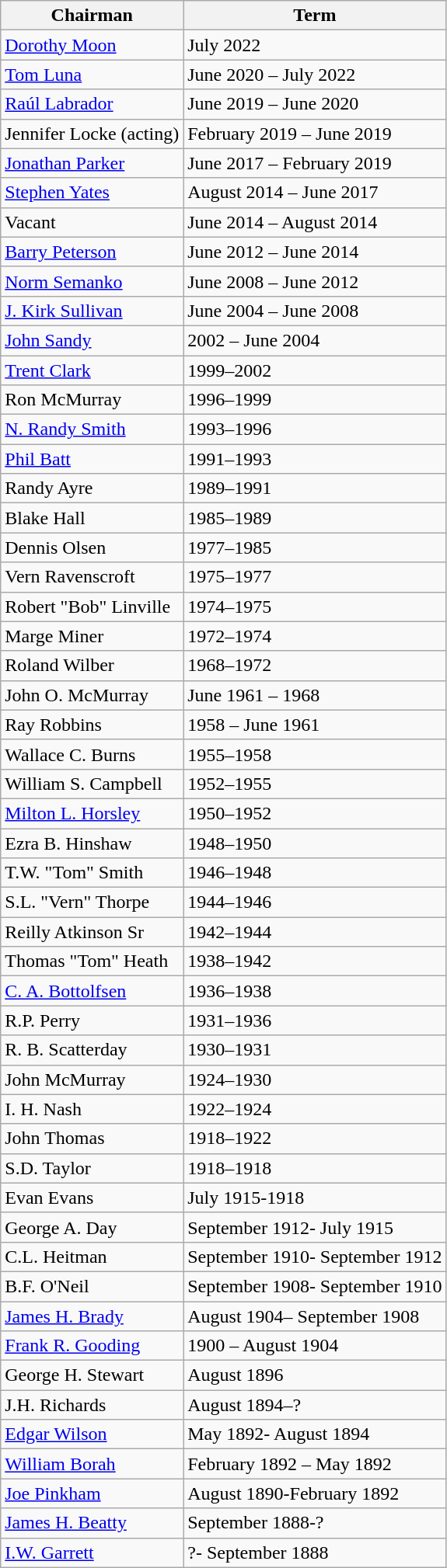<table class="wikitable">
<tr>
<th>Chairman</th>
<th>Term</th>
</tr>
<tr>
<td><a href='#'>Dorothy Moon</a></td>
<td>July 2022</td>
</tr>
<tr>
<td><a href='#'>Tom Luna</a></td>
<td>June 2020 – July 2022</td>
</tr>
<tr>
<td><a href='#'>Raúl Labrador</a></td>
<td>June 2019 – June 2020</td>
</tr>
<tr>
<td>Jennifer Locke (acting)</td>
<td>February 2019 – June 2019</td>
</tr>
<tr>
<td><a href='#'>Jonathan Parker</a></td>
<td>June 2017 – February 2019</td>
</tr>
<tr>
<td><a href='#'>Stephen Yates</a></td>
<td>August 2014 – June 2017</td>
</tr>
<tr>
<td>Vacant</td>
<td>June 2014 – August 2014</td>
</tr>
<tr>
<td><a href='#'>Barry Peterson</a></td>
<td>June 2012 – June 2014</td>
</tr>
<tr>
<td><a href='#'>Norm Semanko</a></td>
<td>June 2008 – June 2012</td>
</tr>
<tr>
<td><a href='#'>J. Kirk Sullivan</a></td>
<td>June 2004 – June 2008</td>
</tr>
<tr>
<td><a href='#'>John Sandy</a></td>
<td>2002 – June 2004</td>
</tr>
<tr>
<td><a href='#'>Trent Clark</a></td>
<td>1999–2002</td>
</tr>
<tr>
<td>Ron McMurray</td>
<td>1996–1999</td>
</tr>
<tr>
<td><a href='#'>N. Randy Smith</a></td>
<td>1993–1996</td>
</tr>
<tr>
<td><a href='#'>Phil Batt</a></td>
<td>1991–1993</td>
</tr>
<tr>
<td>Randy Ayre</td>
<td>1989–1991</td>
</tr>
<tr>
<td>Blake Hall</td>
<td>1985–1989</td>
</tr>
<tr>
<td>Dennis Olsen</td>
<td>1977–1985</td>
</tr>
<tr>
<td>Vern Ravenscroft</td>
<td>1975–1977</td>
</tr>
<tr>
<td>Robert "Bob" Linville</td>
<td>1974–1975</td>
</tr>
<tr>
<td>Marge Miner</td>
<td>1972–1974</td>
</tr>
<tr>
<td>Roland Wilber</td>
<td>1968–1972</td>
</tr>
<tr>
<td>John O. McMurray</td>
<td>June 1961 – 1968</td>
</tr>
<tr>
<td>Ray Robbins</td>
<td>1958 – June 1961</td>
</tr>
<tr>
<td>Wallace C. Burns</td>
<td>1955–1958</td>
</tr>
<tr>
<td>William S. Campbell</td>
<td>1952–1955</td>
</tr>
<tr>
<td><a href='#'>Milton L. Horsley</a></td>
<td>1950–1952</td>
</tr>
<tr>
<td>Ezra B. Hinshaw</td>
<td>1948–1950</td>
</tr>
<tr>
<td>T.W. "Tom" Smith</td>
<td>1946–1948</td>
</tr>
<tr>
<td>S.L. "Vern" Thorpe</td>
<td>1944–1946</td>
</tr>
<tr>
<td>Reilly Atkinson Sr</td>
<td>1942–1944</td>
</tr>
<tr>
<td>Thomas "Tom" Heath</td>
<td>1938–1942</td>
</tr>
<tr>
<td><a href='#'>C. A. Bottolfsen</a></td>
<td>1936–1938</td>
</tr>
<tr>
<td>R.P. Perry</td>
<td>1931–1936</td>
</tr>
<tr>
<td>R. B. Scatterday</td>
<td>1930–1931</td>
</tr>
<tr>
<td>John McMurray</td>
<td>1924–1930</td>
</tr>
<tr>
<td>I. H. Nash</td>
<td>1922–1924</td>
</tr>
<tr>
<td>John Thomas</td>
<td>1918–1922</td>
</tr>
<tr>
<td>S.D. Taylor</td>
<td>1918–1918</td>
</tr>
<tr>
<td>Evan Evans</td>
<td>July 1915-1918</td>
</tr>
<tr>
<td>George A. Day</td>
<td>September 1912- July 1915</td>
</tr>
<tr>
<td>C.L. Heitman</td>
<td>September 1910- September 1912</td>
</tr>
<tr>
<td>B.F. O'Neil</td>
<td>September 1908- September 1910</td>
</tr>
<tr>
<td><a href='#'>James H. Brady</a></td>
<td>August 1904– September 1908</td>
</tr>
<tr>
<td><a href='#'>Frank R. Gooding</a></td>
<td>1900 – August 1904</td>
</tr>
<tr>
<td>George H. Stewart</td>
<td>August 1896</td>
</tr>
<tr>
<td>J.H. Richards</td>
<td>August 1894–?</td>
</tr>
<tr>
<td><a href='#'>Edgar Wilson</a></td>
<td>May 1892- August 1894</td>
</tr>
<tr>
<td><a href='#'>William Borah</a></td>
<td>February 1892 – May 1892</td>
</tr>
<tr>
<td><a href='#'>Joe Pinkham</a></td>
<td>August 1890-February 1892</td>
</tr>
<tr>
<td><a href='#'>James H. Beatty</a></td>
<td>September 1888-?</td>
</tr>
<tr>
<td><a href='#'>I.W. Garrett</a></td>
<td>?- September 1888</td>
</tr>
</table>
